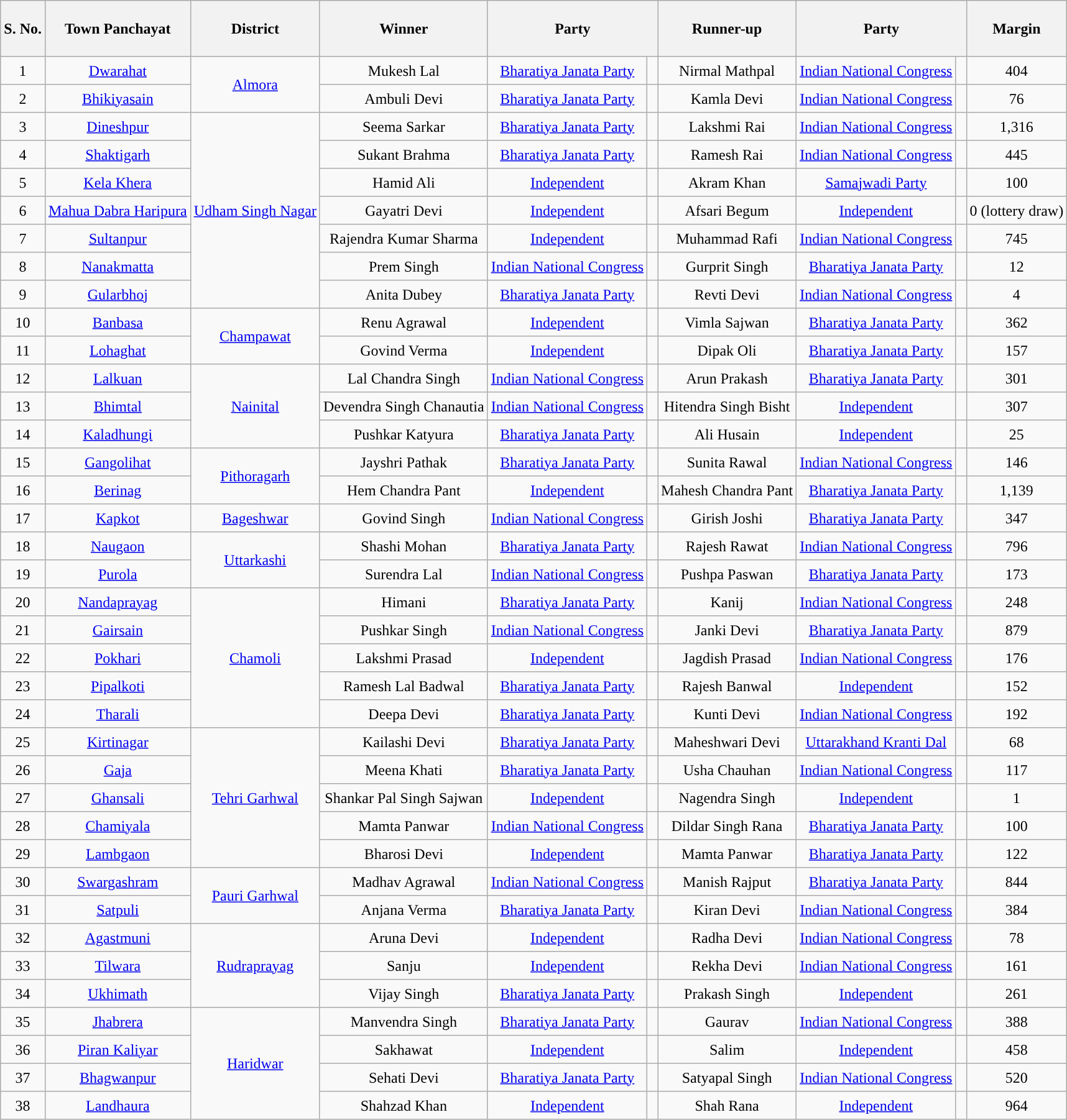<table class="wikitable sortable">
<tr style="text-align:center; height:60px;">
<th scope="col">S. No.</th>
<th>Town Panchayat</th>
<th>District</th>
<th>Winner</th>
<th colspan=2>Party</th>
<th>Runner-up</th>
<th colspan=2>Party</th>
<th>Margin</th>
</tr>
<tr style="text-align:center; height:30px;">
<td>1</td>
<td><a href='#'>Dwarahat</a></td>
<td rowspan="2"><a href='#'>Almora</a></td>
<td>Mukesh Lal</td>
<td><a href='#'>Bharatiya Janata Party</a></td>
<td width="4px" style="background-color: "></td>
<td>Nirmal Mathpal</td>
<td><a href='#'>Indian National Congress</a></td>
<td width="4px" style="background-color: "></td>
<td>404</td>
</tr>
<tr style="text-align:center; height:30px;">
<td>2</td>
<td><a href='#'>Bhikiyasain</a></td>
<td>Ambuli Devi</td>
<td><a href='#'>Bharatiya Janata Party</a></td>
<td width="4px" style="background-color: "></td>
<td>Kamla Devi</td>
<td><a href='#'>Indian National Congress</a></td>
<td width="4px" style="background-color: "></td>
<td>76</td>
</tr>
<tr style="text-align:center; height:30px;">
<td>3</td>
<td><a href='#'>Dineshpur</a></td>
<td rowspan="7"><a href='#'>Udham Singh Nagar</a></td>
<td>Seema Sarkar</td>
<td><a href='#'>Bharatiya Janata Party</a></td>
<td width="4px" style="background-color: "></td>
<td>Lakshmi Rai</td>
<td><a href='#'>Indian National Congress</a></td>
<td width="4px" style="background-color: "></td>
<td>1,316</td>
</tr>
<tr style="text-align:center; height:30px;">
<td>4</td>
<td><a href='#'>Shaktigarh</a></td>
<td>Sukant Brahma</td>
<td><a href='#'>Bharatiya Janata Party</a></td>
<td width="4px" style="background-color: "></td>
<td>Ramesh Rai</td>
<td><a href='#'>Indian National Congress</a></td>
<td width="4px" style="background-color: "></td>
<td>445</td>
</tr>
<tr style="text-align:center; height:30px;">
<td>5</td>
<td><a href='#'>Kela Khera</a></td>
<td>Hamid Ali</td>
<td><a href='#'>Independent</a></td>
<td width="4px" style="background-color: "></td>
<td>Akram Khan</td>
<td><a href='#'>Samajwadi Party</a></td>
<td width="4px" style="background-color: "></td>
<td>100</td>
</tr>
<tr style="text-align:center; height:30px;">
<td>6</td>
<td><a href='#'>Mahua Dabra Haripura</a></td>
<td>Gayatri Devi</td>
<td><a href='#'>Independent</a></td>
<td width="4px" style="background-color: "></td>
<td>Afsari Begum</td>
<td><a href='#'>Independent</a></td>
<td width="4px" style="background-color: "></td>
<td>0 (lottery draw)</td>
</tr>
<tr style="text-align:center; height:30px;">
<td>7</td>
<td><a href='#'>Sultanpur</a></td>
<td>Rajendra Kumar Sharma</td>
<td><a href='#'>Independent</a></td>
<td width="4px" style="background-color: "></td>
<td>Muhammad Rafi</td>
<td><a href='#'>Indian National Congress</a></td>
<td width="4px" style="background-color: "></td>
<td>745</td>
</tr>
<tr style="text-align:center; height:30px;">
<td>8</td>
<td><a href='#'>Nanakmatta</a></td>
<td>Prem Singh</td>
<td><a href='#'>Indian National Congress</a></td>
<td width="4px" style="background-color: "></td>
<td>Gurprit Singh</td>
<td><a href='#'>Bharatiya Janata Party</a></td>
<td width="4px" style="background-color: "></td>
<td>12</td>
</tr>
<tr style="text-align:center; height:30px;">
<td>9</td>
<td><a href='#'>Gularbhoj</a></td>
<td>Anita Dubey</td>
<td><a href='#'>Bharatiya Janata Party</a></td>
<td width="4px" style="background-color: "></td>
<td>Revti Devi</td>
<td><a href='#'>Indian National Congress</a></td>
<td width="4px" style="background-color: "></td>
<td>4</td>
</tr>
<tr style="text-align:center; height:30px;">
<td>10</td>
<td><a href='#'>Banbasa</a></td>
<td rowspan="2"><a href='#'>Champawat</a></td>
<td>Renu Agrawal</td>
<td><a href='#'>Independent</a></td>
<td width="4px" style="background-color: "></td>
<td>Vimla Sajwan</td>
<td><a href='#'>Bharatiya Janata Party</a></td>
<td width="4px" style="background-color: "></td>
<td>362</td>
</tr>
<tr style="text-align:center; height:30px;">
<td>11</td>
<td><a href='#'>Lohaghat</a></td>
<td>Govind Verma</td>
<td><a href='#'>Independent</a></td>
<td width="4px" style="background-color: "></td>
<td>Dipak Oli</td>
<td><a href='#'>Bharatiya Janata Party</a></td>
<td width="4px" style="background-color: "></td>
<td>157</td>
</tr>
<tr style="text-align:center; height:30px;">
<td>12</td>
<td><a href='#'>Lalkuan</a></td>
<td rowspan="3"><a href='#'>Nainital</a></td>
<td>Lal Chandra Singh</td>
<td><a href='#'>Indian National Congress</a></td>
<td width="4px" style="background-color: "></td>
<td>Arun Prakash</td>
<td><a href='#'>Bharatiya Janata Party</a></td>
<td width="4px" style="background-color: "></td>
<td>301</td>
</tr>
<tr style="text-align:center; height:30px;">
<td>13</td>
<td><a href='#'>Bhimtal</a></td>
<td>Devendra Singh Chanautia</td>
<td><a href='#'>Indian National Congress</a></td>
<td width="4px" style="background-color: "></td>
<td>Hitendra Singh Bisht</td>
<td><a href='#'>Independent</a></td>
<td width="4px" style="background-color: "></td>
<td>307</td>
</tr>
<tr style="text-align:center; height:30px;">
<td>14</td>
<td><a href='#'>Kaladhungi</a></td>
<td>Pushkar Katyura</td>
<td><a href='#'>Bharatiya Janata Party</a></td>
<td width="4px" style="background-color: "></td>
<td>Ali Husain</td>
<td><a href='#'>Independent</a></td>
<td width="4px" style="background-color: "></td>
<td>25</td>
</tr>
<tr style="text-align:center; height:30px;">
<td>15</td>
<td><a href='#'>Gangolihat</a></td>
<td rowspan="2"><a href='#'>Pithoragarh</a></td>
<td>Jayshri Pathak</td>
<td><a href='#'>Bharatiya Janata Party</a></td>
<td width="4px" style="background-color: "></td>
<td>Sunita Rawal</td>
<td><a href='#'>Indian National Congress</a></td>
<td width="4px" style="background-color: "></td>
<td>146</td>
</tr>
<tr style="text-align:center; height:30px;">
<td>16</td>
<td><a href='#'>Berinag</a></td>
<td>Hem Chandra Pant</td>
<td><a href='#'>Independent</a></td>
<td width="4px" style="background-color: "></td>
<td>Mahesh Chandra Pant</td>
<td><a href='#'>Bharatiya Janata Party</a></td>
<td width="4px" style="background-color: "></td>
<td>1,139</td>
</tr>
<tr style="text-align:center; height:30px;">
<td>17</td>
<td><a href='#'>Kapkot</a></td>
<td><a href='#'>Bageshwar</a></td>
<td>Govind Singh</td>
<td><a href='#'>Indian National Congress</a></td>
<td width="4px" style="background-color: "></td>
<td>Girish Joshi</td>
<td><a href='#'>Bharatiya Janata Party</a></td>
<td width="4px" style="background-color: "></td>
<td>347</td>
</tr>
<tr style="text-align:center; height:30px;">
<td>18</td>
<td><a href='#'>Naugaon</a></td>
<td rowspan="2"><a href='#'>Uttarkashi</a></td>
<td>Shashi Mohan</td>
<td><a href='#'>Bharatiya Janata Party</a></td>
<td width="4px" style="background-color: "></td>
<td>Rajesh Rawat</td>
<td><a href='#'>Indian National Congress</a></td>
<td width="4px" style="background-color: "></td>
<td>796</td>
</tr>
<tr style="text-align:center; height:30px;">
<td>19</td>
<td><a href='#'>Purola</a></td>
<td>Surendra Lal</td>
<td><a href='#'>Indian National Congress</a></td>
<td width="4px" style="background-color: "></td>
<td>Pushpa Paswan</td>
<td><a href='#'>Bharatiya Janata Party</a></td>
<td width="4px" style="background-color: "></td>
<td>173</td>
</tr>
<tr style="text-align:center; height:30px;">
<td>20</td>
<td><a href='#'>Nandaprayag</a></td>
<td rowspan="5"><a href='#'>Chamoli</a></td>
<td>Himani</td>
<td><a href='#'>Bharatiya Janata Party</a></td>
<td width="4px" style="background-color: "></td>
<td>Kanij</td>
<td><a href='#'>Indian National Congress</a></td>
<td width="4px" style="background-color: "></td>
<td>248</td>
</tr>
<tr style="text-align:center; height:30px;">
<td>21</td>
<td><a href='#'>Gairsain</a></td>
<td>Pushkar Singh</td>
<td><a href='#'>Indian National Congress</a></td>
<td width="4px" style="background-color: "></td>
<td>Janki Devi</td>
<td><a href='#'>Bharatiya Janata Party</a></td>
<td width="4px" style="background-color: "></td>
<td>879</td>
</tr>
<tr style="text-align:center; height:30px;">
<td>22</td>
<td><a href='#'>Pokhari</a></td>
<td>Lakshmi Prasad</td>
<td><a href='#'>Independent</a></td>
<td width="4px" style="background-color: "></td>
<td>Jagdish Prasad</td>
<td><a href='#'>Indian National Congress</a></td>
<td width="4px" style="background-color: "></td>
<td>176</td>
</tr>
<tr style="text-align:center; height:30px;">
<td>23</td>
<td><a href='#'>Pipalkoti</a></td>
<td>Ramesh Lal Badwal</td>
<td><a href='#'>Bharatiya Janata Party</a></td>
<td width="4px" style="background-color: "></td>
<td>Rajesh Banwal</td>
<td><a href='#'>Independent</a></td>
<td width="4px" style="background-color: "></td>
<td>152</td>
</tr>
<tr style="text-align:center; height:30px;">
<td>24</td>
<td><a href='#'>Tharali</a></td>
<td>Deepa Devi</td>
<td><a href='#'>Bharatiya Janata Party</a></td>
<td width="4px" style="background-color: "></td>
<td>Kunti Devi</td>
<td><a href='#'>Indian National Congress</a></td>
<td width="4px" style="background-color: "></td>
<td>192</td>
</tr>
<tr style="text-align:center; height:30px;">
<td>25</td>
<td><a href='#'>Kirtinagar</a></td>
<td rowspan="5"><a href='#'>Tehri Garhwal</a></td>
<td>Kailashi Devi</td>
<td><a href='#'>Bharatiya Janata Party</a></td>
<td width="4px" style="background-color: "></td>
<td>Maheshwari Devi</td>
<td><a href='#'>Uttarakhand Kranti Dal</a></td>
<td width="4px" style="background-color: "></td>
<td>68</td>
</tr>
<tr style="text-align:center; height:30px;">
<td>26</td>
<td><a href='#'>Gaja</a></td>
<td>Meena Khati</td>
<td><a href='#'>Bharatiya Janata Party</a></td>
<td width="4px" style="background-color: "></td>
<td>Usha Chauhan</td>
<td><a href='#'>Indian National Congress</a></td>
<td width="4px" style="background-color: "></td>
<td>117</td>
</tr>
<tr style="text-align:center; height:30px;">
<td>27</td>
<td><a href='#'>Ghansali</a></td>
<td>Shankar Pal Singh Sajwan</td>
<td><a href='#'>Independent</a></td>
<td width="4px" style="background-color: "></td>
<td>Nagendra Singh</td>
<td><a href='#'>Independent</a></td>
<td width="4px" style="background-color: "></td>
<td>1</td>
</tr>
<tr style="text-align:center; height:30px;">
<td>28</td>
<td><a href='#'>Chamiyala</a></td>
<td>Mamta Panwar</td>
<td><a href='#'>Indian National Congress</a></td>
<td width="4px" style="background-color: "></td>
<td>Dildar Singh Rana</td>
<td><a href='#'>Bharatiya Janata Party</a></td>
<td width="4px" style="background-color: "></td>
<td>100</td>
</tr>
<tr style="text-align:center; height:30px;">
<td>29</td>
<td><a href='#'>Lambgaon</a></td>
<td>Bharosi Devi</td>
<td><a href='#'>Independent</a></td>
<td width="4px" style="background-color: "></td>
<td>Mamta Panwar</td>
<td><a href='#'>Bharatiya Janata Party</a></td>
<td width="4px" style="background-color: "></td>
<td>122</td>
</tr>
<tr style="text-align:center; height:30px;">
<td>30</td>
<td><a href='#'>Swargashram</a></td>
<td rowspan="2"><a href='#'>Pauri Garhwal</a></td>
<td>Madhav Agrawal</td>
<td><a href='#'>Indian National Congress</a></td>
<td width="4px" style="background-color: "></td>
<td>Manish Rajput</td>
<td><a href='#'>Bharatiya Janata Party</a></td>
<td width="4px" style="background-color: "></td>
<td>844</td>
</tr>
<tr style="text-align:center; height:30px;">
<td>31</td>
<td><a href='#'>Satpuli</a></td>
<td>Anjana Verma</td>
<td><a href='#'>Bharatiya Janata Party</a></td>
<td width="4px" style="background-color: "></td>
<td>Kiran Devi</td>
<td><a href='#'>Indian National Congress</a></td>
<td width="4px" style="background-color: "></td>
<td>384</td>
</tr>
<tr style="text-align:center; height:30px;">
<td>32</td>
<td><a href='#'>Agastmuni</a></td>
<td rowspan="3"><a href='#'>Rudraprayag</a></td>
<td>Aruna Devi</td>
<td><a href='#'>Independent</a></td>
<td width="4px" style="background-color: "></td>
<td>Radha Devi</td>
<td><a href='#'>Indian National Congress</a></td>
<td width="4px" style="background-color: "></td>
<td>78</td>
</tr>
<tr style="text-align:center; height:30px;">
<td>33</td>
<td><a href='#'>Tilwara</a></td>
<td>Sanju</td>
<td><a href='#'>Independent</a></td>
<td width="4px" style="background-color: "></td>
<td>Rekha Devi</td>
<td><a href='#'>Indian National Congress</a></td>
<td width="4px" style="background-color: "></td>
<td>161</td>
</tr>
<tr style="text-align:center; height:30px;">
<td>34</td>
<td><a href='#'>Ukhimath</a></td>
<td>Vijay Singh</td>
<td><a href='#'>Bharatiya Janata Party</a></td>
<td width="4px" style="background-color: "></td>
<td>Prakash Singh</td>
<td><a href='#'>Independent</a></td>
<td width="4px" style="background-color: "></td>
<td>261</td>
</tr>
<tr style="text-align:center; height:30px;">
<td>35</td>
<td><a href='#'>Jhabrera</a></td>
<td rowspan="4"><a href='#'>Haridwar</a></td>
<td>Manvendra Singh</td>
<td><a href='#'>Bharatiya Janata Party</a></td>
<td width="4px" style="background-color: "></td>
<td>Gaurav</td>
<td><a href='#'>Indian National Congress</a></td>
<td width="4px" style="background-color: "></td>
<td>388</td>
</tr>
<tr style="text-align:center; height:30px;">
<td>36</td>
<td><a href='#'>Piran Kaliyar</a></td>
<td>Sakhawat</td>
<td><a href='#'>Independent</a></td>
<td width="4px" style="background-color: "></td>
<td>Salim</td>
<td><a href='#'>Independent</a></td>
<td width="4px" style="background-color: "></td>
<td>458</td>
</tr>
<tr style="text-align:center; height:30px;">
<td>37</td>
<td><a href='#'>Bhagwanpur</a></td>
<td>Sehati Devi</td>
<td><a href='#'>Bharatiya Janata Party</a></td>
<td width="4px" style="background-color: "></td>
<td>Satyapal Singh</td>
<td><a href='#'>Indian National Congress</a></td>
<td width="4px" style="background-color: "></td>
<td>520</td>
</tr>
<tr style="text-align:center; height:30px;">
<td>38</td>
<td><a href='#'>Landhaura</a></td>
<td>Shahzad Khan</td>
<td><a href='#'>Independent</a></td>
<td width="4px" style="background-color: "></td>
<td>Shah Rana</td>
<td><a href='#'>Independent</a></td>
<td width="4px" style="background-color: "></td>
<td>964</td>
</tr>
</table>
